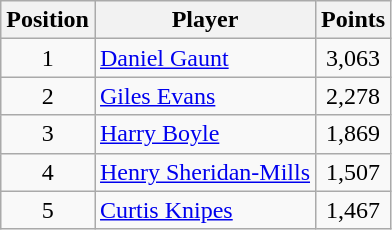<table class="wikitable">
<tr>
<th>Position</th>
<th>Player</th>
<th>Points</th>
</tr>
<tr>
<td align=center>1</td>
<td> <a href='#'>Daniel Gaunt</a></td>
<td align=center>3,063</td>
</tr>
<tr>
<td align=center>2</td>
<td> <a href='#'>Giles Evans</a></td>
<td align=center>2,278</td>
</tr>
<tr>
<td align=center>3</td>
<td> <a href='#'>Harry Boyle</a></td>
<td align=center>1,869</td>
</tr>
<tr>
<td align=center>4</td>
<td> <a href='#'>Henry Sheridan-Mills</a></td>
<td align=center>1,507</td>
</tr>
<tr>
<td align=center>5</td>
<td> <a href='#'>Curtis Knipes</a></td>
<td align=center>1,467</td>
</tr>
</table>
